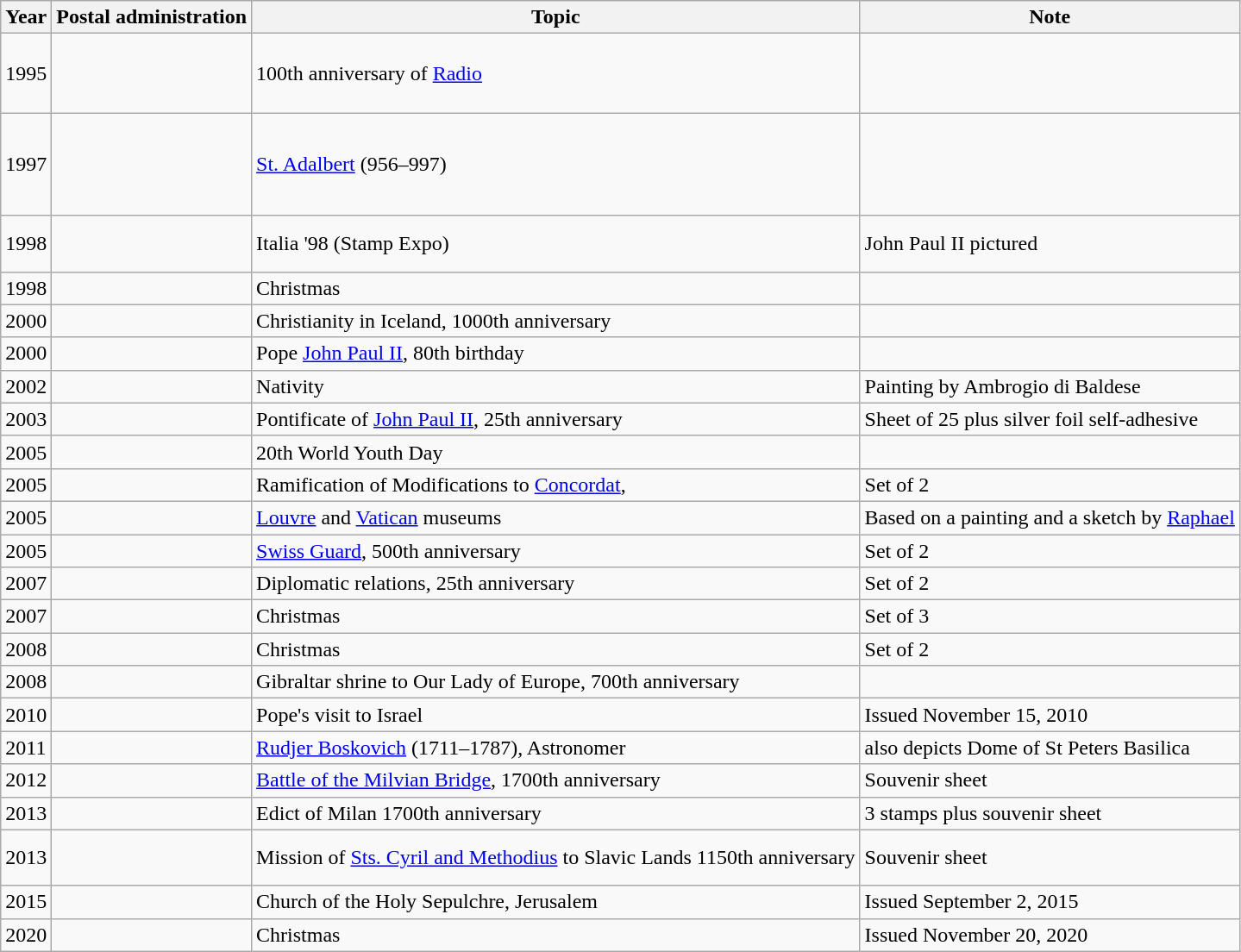<table class="wikitable">
<tr>
<th>Year</th>
<th>Postal administration</th>
<th>Topic</th>
<th>Note</th>
</tr>
<tr>
<td>1995</td>
<td><br><br><br></td>
<td>100th anniversary of <a href='#'>Radio</a></td>
<td></td>
</tr>
<tr>
<td>1997</td>
<td><br> <br> <br> <br></td>
<td><a href='#'>St. Adalbert</a> (956–997)</td>
<td></td>
</tr>
<tr>
<td>1998</td>
<td><br><br></td>
<td>Italia '98 (Stamp Expo)</td>
<td>John Paul II pictured</td>
</tr>
<tr>
<td>1998</td>
<td></td>
<td>Christmas</td>
<td></td>
</tr>
<tr>
<td>2000</td>
<td></td>
<td>Christianity in Iceland, 1000th anniversary</td>
<td></td>
</tr>
<tr>
<td>2000</td>
<td></td>
<td>Pope <a href='#'>John Paul II</a>, 80th birthday</td>
<td></td>
</tr>
<tr>
<td>2002</td>
<td></td>
<td>Nativity</td>
<td>Painting by Ambrogio di Baldese</td>
</tr>
<tr>
<td>2003</td>
<td></td>
<td>Pontificate of <a href='#'>John Paul II</a>, 25th anniversary</td>
<td>Sheet of 25 plus silver foil self-adhesive</td>
</tr>
<tr>
<td>2005</td>
<td></td>
<td>20th World Youth Day</td>
<td></td>
</tr>
<tr>
<td>2005</td>
<td></td>
<td>Ramification of Modifications to <a href='#'>Concordat</a>,</td>
<td>Set of 2</td>
</tr>
<tr>
<td>2005</td>
<td></td>
<td><a href='#'>Louvre</a> and <a href='#'>Vatican</a> museums</td>
<td>Based on a painting and a sketch by <a href='#'>Raphael</a></td>
</tr>
<tr>
<td>2005</td>
<td></td>
<td><a href='#'>Swiss Guard</a>, 500th anniversary</td>
<td>Set of 2</td>
</tr>
<tr>
<td>2007</td>
<td></td>
<td>Diplomatic relations, 25th anniversary</td>
<td>Set of 2</td>
</tr>
<tr>
<td>2007</td>
<td></td>
<td>Christmas</td>
<td>Set of 3</td>
</tr>
<tr>
<td>2008</td>
<td></td>
<td>Christmas</td>
<td>Set of 2</td>
</tr>
<tr>
<td>2008</td>
<td></td>
<td>Gibraltar shrine to Our Lady of Europe, 700th anniversary</td>
<td></td>
</tr>
<tr>
<td>2010</td>
<td></td>
<td>Pope's visit to Israel</td>
<td>Issued November 15, 2010</td>
</tr>
<tr>
<td>2011</td>
<td></td>
<td><a href='#'>Rudjer Boskovich</a> (1711–1787), Astronomer</td>
<td>also depicts Dome of St Peters Basilica</td>
</tr>
<tr>
<td>2012</td>
<td></td>
<td><a href='#'>Battle of the Milvian Bridge</a>, 1700th anniversary</td>
<td>Souvenir sheet</td>
</tr>
<tr>
<td>2013</td>
<td></td>
<td>Edict of Milan 1700th anniversary</td>
<td>3 stamps plus souvenir sheet</td>
</tr>
<tr>
<td>2013</td>
<td><br><br></td>
<td>Mission of <a href='#'>Sts. Cyril and Methodius</a> to Slavic Lands 1150th anniversary</td>
<td>Souvenir sheet</td>
</tr>
<tr>
<td>2015</td>
<td></td>
<td>Church of the Holy Sepulchre, Jerusalem</td>
<td>Issued September 2, 2015</td>
</tr>
<tr>
<td>2020</td>
<td></td>
<td>Christmas</td>
<td>Issued November 20, 2020</td>
</tr>
</table>
